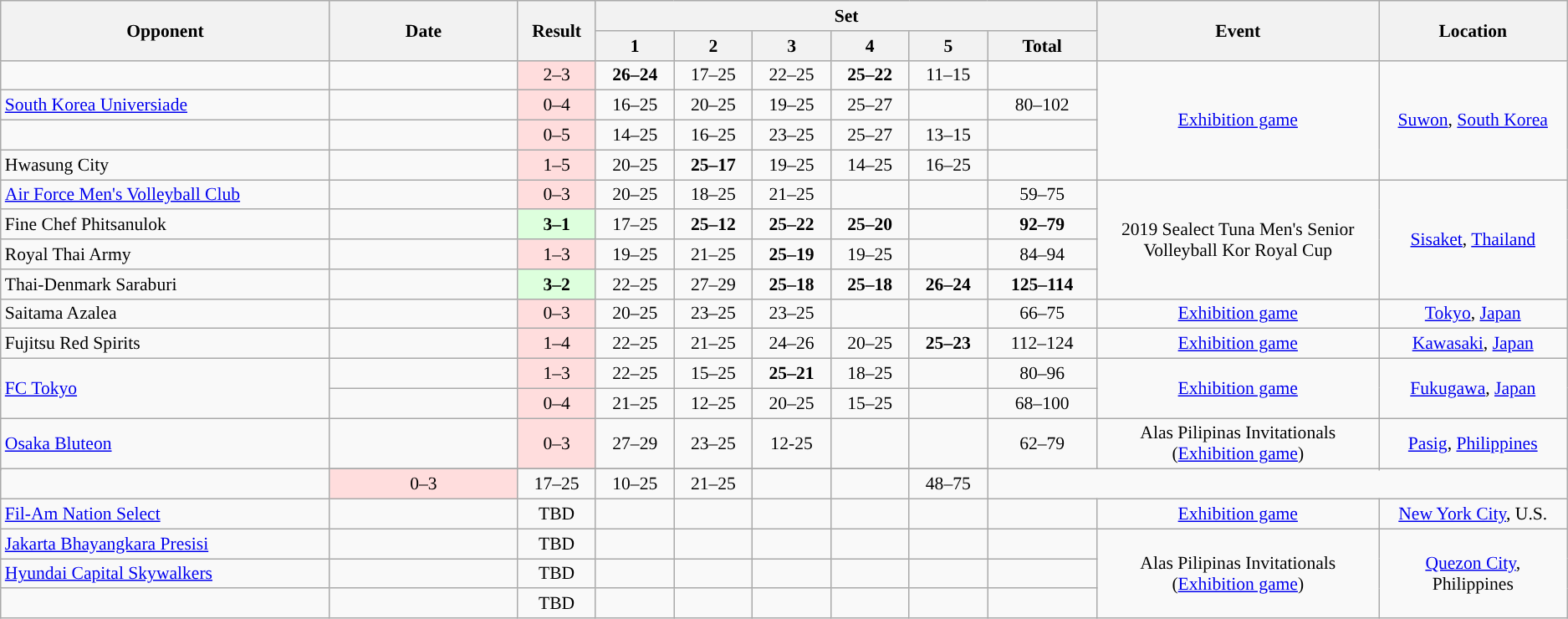<table class="wikitable" style="font-size: 90%">
<tr>
<th rowspan=2 width=21%>Opponent</th>
<th rowspan=2 width=12%>Date</th>
<th rowspan=2 width=5%>Result</th>
<th colspan=6>Set</th>
<th rowspan=2 width=18%>Event</th>
<th rowspan=2 width=19%>Location</th>
</tr>
<tr>
<th width=5%>1</th>
<th width=5%>2</th>
<th width=5%>3</th>
<th width=5%>4</th>
<th width=5%>5</th>
<th width=7%>Total</th>
</tr>
<tr style="text-align:center;">
<td style="text-align:left;"></td>
<td></td>
<td style="background:#ffdddd;">2–3</td>
<td><strong>26–24</strong></td>
<td>17–25</td>
<td>22–25</td>
<td><strong>25–22</strong></td>
<td>11–15</td>
<td></td>
<td rowspan=4 align=center><a href='#'>Exhibition game</a></td>
<td rowspan=4 align=center><a href='#'>Suwon</a>, <a href='#'>South Korea</a></td>
</tr>
<tr style="text-align:center;">
<td style="text-align:left;"> <a href='#'>South Korea Universiade</a></td>
<td></td>
<td style="background:#ffdddd;">0–4</td>
<td>16–25</td>
<td>20–25</td>
<td>19–25</td>
<td>25–27</td>
<td></td>
<td>80–102</td>
</tr>
<tr style="text-align:center;">
<td style="text-align:left;"></td>
<td></td>
<td style="background:#ffdddd;">0–5</td>
<td>14–25</td>
<td>16–25</td>
<td>23–25</td>
<td>25–27</td>
<td>13–15</td>
<td></td>
</tr>
<tr style="text-align:center;">
<td style="text-align:left;"> Hwasung City</td>
<td></td>
<td style="background:#ffdddd;">1–5</td>
<td>20–25</td>
<td><strong>25–17</strong></td>
<td>19–25</td>
<td>14–25</td>
<td>16–25</td>
<td></td>
</tr>
<tr style="text-align:center;">
<td style="text-align:left;"> <a href='#'>Air Force Men's Volleyball Club</a></td>
<td></td>
<td style="background:#ffdddd;">0–3</td>
<td>20–25</td>
<td>18–25</td>
<td>21–25</td>
<td></td>
<td></td>
<td>59–75</td>
<td align=center rowspan=4>2019 Sealect Tuna Men's Senior Volleyball Kor Royal Cup</td>
<td align=center rowspan=4><a href='#'>Sisaket</a>, <a href='#'>Thailand</a></td>
</tr>
<tr style="text-align:center;">
<td style="text-align:left;"> Fine Chef Phitsanulok</td>
<td></td>
<td style="background:#ddffdd;"><strong>3–1</strong></td>
<td>17–25</td>
<td><strong>25–12</strong></td>
<td><strong>25–22</strong></td>
<td><strong>25–20</strong></td>
<td></td>
<td><strong>92–79</strong></td>
</tr>
<tr style="text-align:center;">
<td style="text-align:left;"> Royal Thai Army</td>
<td></td>
<td style="background:#ffdddd;">1–3</td>
<td>19–25</td>
<td>21–25</td>
<td><strong>25–19</strong></td>
<td>19–25</td>
<td></td>
<td>84–94</td>
</tr>
<tr style="text-align:center;">
<td style="text-align:left;"> Thai-Denmark Saraburi</td>
<td></td>
<td style="background:#ddffdd;"><strong>3–2</strong></td>
<td>22–25</td>
<td>27–29</td>
<td><strong>25–18</strong></td>
<td><strong>25–18</strong></td>
<td><strong>26–24</strong></td>
<td><strong>125–114</strong></td>
</tr>
<tr style="text-align:center;">
<td style="text-align:left;"> Saitama Azalea</td>
<td></td>
<td style="background:#ffdddd;">0–3</td>
<td>20–25</td>
<td>23–25</td>
<td>23–25</td>
<td></td>
<td></td>
<td>66–75</td>
<td align=center><a href='#'>Exhibition game</a></td>
<td align=center><a href='#'>Tokyo</a>, <a href='#'>Japan</a></td>
</tr>
<tr style="text-align:center;">
<td style="text-align:left;"> Fujitsu Red Spirits</td>
<td></td>
<td style="background:#ffdddd;">1–4</td>
<td>22–25</td>
<td>21–25</td>
<td>24–26</td>
<td>20–25</td>
<td><strong>25–23</strong></td>
<td>112–124</td>
<td align=center><a href='#'>Exhibition game</a></td>
<td align=center><a href='#'>Kawasaki</a>, <a href='#'>Japan</a></td>
</tr>
<tr style="text-align:center;">
<td style="text-align:left;" rowspan=2> <a href='#'>FC Tokyo</a></td>
<td></td>
<td style="background:#ffdddd;">1–3</td>
<td>22–25</td>
<td>15–25</td>
<td><strong>25–21</strong></td>
<td>18–25</td>
<td></td>
<td>80–96</td>
<td align=center rowspan=2><a href='#'>Exhibition game</a></td>
<td align=center rowspan=2><a href='#'>Fukugawa</a>, <a href='#'>Japan</a></td>
</tr>
<tr style="text-align:center;">
<td></td>
<td style="background:#ffdddd;">0–4</td>
<td>21–25</td>
<td>12–25</td>
<td>20–25</td>
<td>15–25</td>
<td></td>
<td>68–100</td>
</tr>
<tr style="text-align:center;">
<td style="text-align:left;" rowspan=2> <a href='#'>Osaka Bluteon</a></td>
<td></td>
<td style="background:#ffdddd;">0–3</td>
<td>27–29</td>
<td>23–25</td>
<td>12-25</td>
<td></td>
<td></td>
<td>62–79</td>
<td rowspan=2 align=center>Alas Pilipinas Invitationals<br>(<a href='#'>Exhibition game</a>)</td>
<td align=center rowspan=2><a href='#'>Pasig</a>, <a href='#'>Philippines</a></td>
</tr>
<tr style="text-align:center;">
</tr>
<tr style="text-align:center;">
<td></td>
<td style="background:#ffdddd;">0–3</td>
<td>17–25</td>
<td>10–25</td>
<td>21–25</td>
<td></td>
<td></td>
<td>48–75</td>
</tr>
<tr style="text-align:center;">
<td style="text-align:left;"> <a href='#'>Fil-Am Nation Select</a></td>
<td></td>
<td>TBD</td>
<td></td>
<td></td>
<td></td>
<td></td>
<td></td>
<td></td>
<td align=center><a href='#'>Exhibition game</a></td>
<td><a href='#'>New York City</a>, U.S.</td>
</tr>
<tr style="text-align:center;">
<td style="text-align:left;"> <a href='#'>Jakarta Bhayangkara Presisi</a></td>
<td></td>
<td>TBD</td>
<td></td>
<td></td>
<td></td>
<td></td>
<td></td>
<td></td>
<td align=center rowspan=3>Alas Pilipinas Invitationals<br>(<a href='#'>Exhibition game</a>)</td>
<td rowspan=3><a href='#'>Quezon City</a>, Philippines</td>
</tr>
<tr style="text-align:center;">
<td style="text-align:left;"> <a href='#'>Hyundai Capital Skywalkers</a></td>
<td></td>
<td>TBD</td>
<td></td>
<td></td>
<td></td>
<td></td>
<td></td>
<td></td>
</tr>
<tr style="text-align:center;">
<td style="text-align:left;"></td>
<td></td>
<td>TBD</td>
<td></td>
<td></td>
<td></td>
<td></td>
<td></td>
<td></td>
</tr>
</table>
